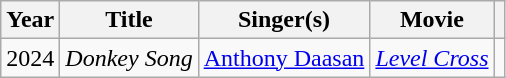<table class="wikitable">
<tr>
<th>Year</th>
<th>Title</th>
<th>Singer(s)</th>
<th>Movie</th>
<th></th>
</tr>
<tr>
<td>2024</td>
<td><em>Donkey Song</em></td>
<td><a href='#'>Anthony Daasan</a></td>
<td><em><a href='#'>Level Cross</a></em></td>
<td></td>
</tr>
</table>
